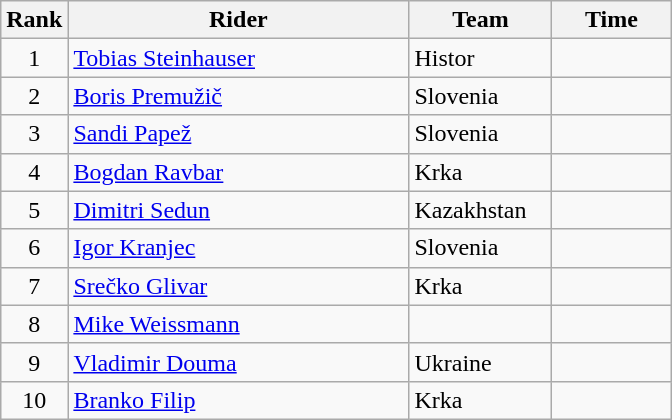<table class="wikitable">
<tr>
<th>Rank</th>
<th>Rider</th>
<th>Team</th>
<th>Time</th>
</tr>
<tr>
<td align=center>1</td>
<td width=220> <a href='#'>Tobias Steinhauser</a> </td>
<td width=88>Histor</td>
<td width=72 align=right></td>
</tr>
<tr>
<td align=center>2</td>
<td> <a href='#'>Boris Premužič</a></td>
<td>Slovenia</td>
<td align=right></td>
</tr>
<tr>
<td align=center>3</td>
<td> <a href='#'>Sandi Papež</a></td>
<td>Slovenia</td>
<td align=right></td>
</tr>
<tr>
<td align=center>4</td>
<td width=200> <a href='#'>Bogdan Ravbar</a></td>
<td>Krka</td>
<td align=right></td>
</tr>
<tr>
<td align=center>5</td>
<td> <a href='#'>Dimitri Sedun</a></td>
<td>Kazakhstan</td>
<td align=right></td>
</tr>
<tr>
<td align=center>6</td>
<td> <a href='#'>Igor Kranjec</a></td>
<td>Slovenia</td>
<td align=right></td>
</tr>
<tr>
<td align=center>7</td>
<td> <a href='#'>Srečko Glivar</a></td>
<td>Krka</td>
<td align=right></td>
</tr>
<tr>
<td align=center>8</td>
<td> <a href='#'>Mike Weissmann</a></td>
<td></td>
<td align=right></td>
</tr>
<tr>
<td align=center>9</td>
<td> <a href='#'>Vladimir Douma</a></td>
<td>Ukraine</td>
<td align=right></td>
</tr>
<tr>
<td align=center>10</td>
<td> <a href='#'>Branko Filip</a> </td>
<td>Krka</td>
<td align=right></td>
</tr>
</table>
